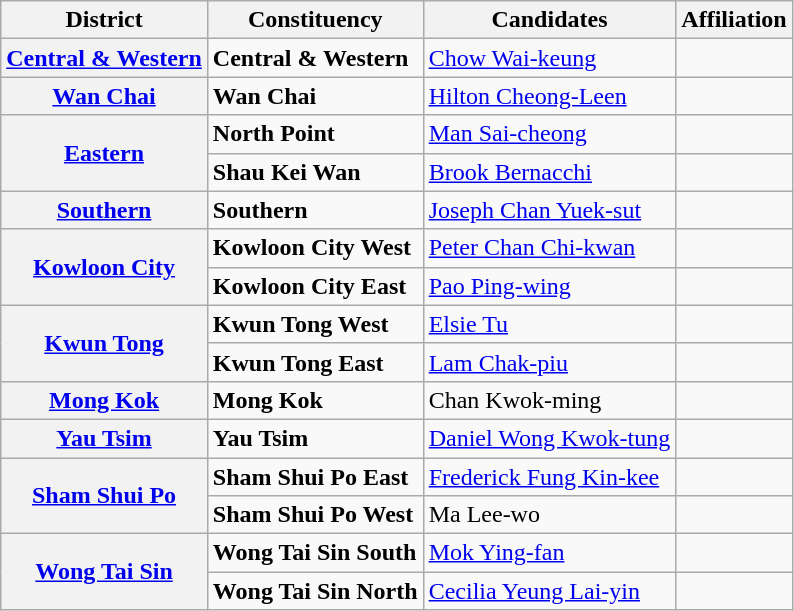<table class="wikitable">
<tr>
<th>District</th>
<th>Constituency</th>
<th>Candidates</th>
<th colspan=2>Affiliation</th>
</tr>
<tr>
<th><a href='#'>Central & Western</a></th>
<td><strong>Central & Western</strong></td>
<td><a href='#'>Chow Wai-keung</a></td>
<td></td>
</tr>
<tr>
<th><a href='#'>Wan Chai</a></th>
<td><strong>Wan Chai</strong></td>
<td><a href='#'>Hilton Cheong-Leen</a></td>
<td></td>
</tr>
<tr>
<th rowspan=2><a href='#'>Eastern</a></th>
<td><strong>North Point</strong></td>
<td><a href='#'>Man Sai-cheong</a></td>
<td></td>
</tr>
<tr>
<td><strong>Shau Kei Wan</strong></td>
<td><a href='#'>Brook Bernacchi</a></td>
<td></td>
</tr>
<tr>
<th><a href='#'>Southern</a></th>
<td><strong>Southern</strong></td>
<td><a href='#'>Joseph Chan Yuek-sut</a></td>
<td></td>
</tr>
<tr>
<th rowspan=2><a href='#'>Kowloon City</a></th>
<td><strong>Kowloon City West</strong></td>
<td><a href='#'>Peter Chan Chi-kwan</a></td>
<td></td>
</tr>
<tr>
<td><strong>Kowloon City East</strong></td>
<td><a href='#'>Pao Ping-wing</a></td>
<td></td>
</tr>
<tr>
<th rowspan=2><a href='#'>Kwun Tong</a></th>
<td><strong>Kwun Tong West</strong></td>
<td><a href='#'>Elsie Tu</a></td>
<td></td>
</tr>
<tr>
<td><strong>Kwun Tong East</strong></td>
<td><a href='#'>Lam Chak-piu</a></td>
<td></td>
</tr>
<tr>
<th><a href='#'>Mong Kok</a></th>
<td><strong>Mong Kok</strong></td>
<td>Chan Kwok-ming</td>
<td></td>
</tr>
<tr>
<th><a href='#'>Yau Tsim</a></th>
<td><strong>Yau Tsim</strong></td>
<td><a href='#'>Daniel Wong Kwok-tung</a></td>
<td></td>
</tr>
<tr>
<th rowspan=2><a href='#'>Sham Shui Po</a></th>
<td><strong>Sham Shui Po East</strong></td>
<td><a href='#'>Frederick Fung Kin-kee</a></td>
<td></td>
</tr>
<tr>
<td><strong>Sham Shui Po West</strong></td>
<td>Ma Lee-wo</td>
<td></td>
</tr>
<tr>
<th rowspan=2><a href='#'>Wong Tai Sin</a></th>
<td><strong>Wong Tai Sin South</strong></td>
<td><a href='#'>Mok Ying-fan</a></td>
<td></td>
</tr>
<tr>
<td><strong>Wong Tai Sin North</strong></td>
<td><a href='#'>Cecilia Yeung Lai-yin</a></td>
<td></td>
</tr>
</table>
